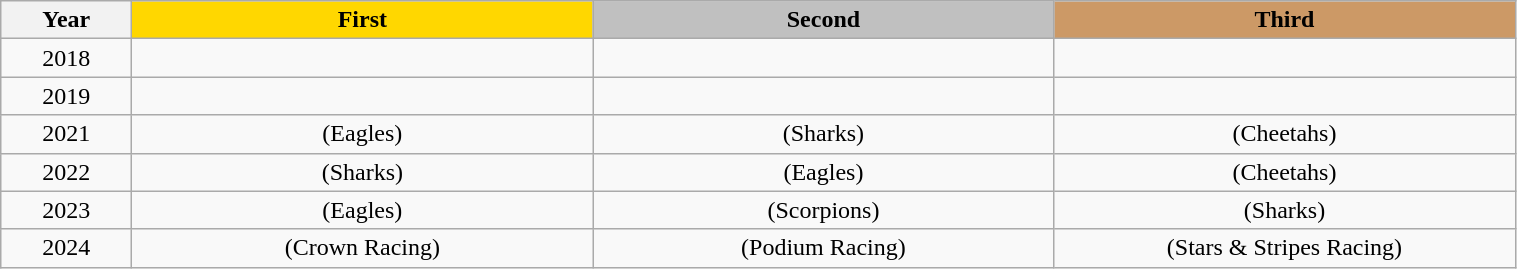<table class="wikitable" style="text-align:center">
<tr>
<th width="80">Year</th>
<th width="300" style="background-color:gold">First</th>
<th width="300" style="background-color:silver">Second</th>
<th width="300" style="background-color:#cc9966">Third</th>
</tr>
<tr>
<td align="center">2018</td>
<td></td>
<td></td>
<td></td>
</tr>
<tr>
<td align="center">2019</td>
<td></td>
<td></td>
<td></td>
</tr>
<tr>
<td align="center">2021</td>
<td> (Eagles)</td>
<td> (Sharks)</td>
<td> (Cheetahs)</td>
</tr>
<tr>
<td align="center">2022</td>
<td> (Sharks)</td>
<td> (Eagles)</td>
<td> (Cheetahs)</td>
</tr>
<tr>
<td>2023</td>
<td> (Eagles)</td>
<td> (Scorpions)</td>
<td> (Sharks)</td>
</tr>
<tr>
<td>2024</td>
<td> (Crown Racing)</td>
<td> (Podium Racing)</td>
<td> (Stars & Stripes Racing)</td>
</tr>
</table>
